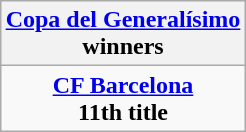<table class="wikitable" style="text-align: center; margin: 0 auto;">
<tr>
<th><a href='#'>Copa del Generalísimo</a><br>winners</th>
</tr>
<tr>
<td><strong><a href='#'>CF Barcelona</a></strong><br><strong>11th title</strong></td>
</tr>
</table>
